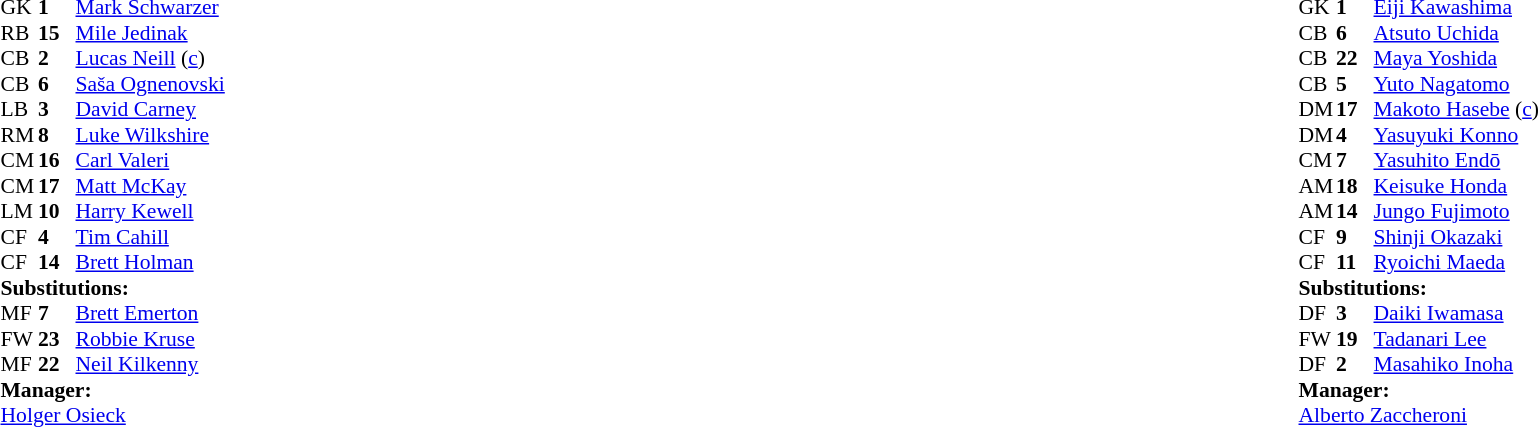<table width="100%">
<tr>
<td valign="top" width="50%"><br><table style="font-size: 90%" cellspacing="0" cellpadding="0">
<tr>
<th width=25></th>
<th width=25></th>
</tr>
<tr>
<td>GK</td>
<td><strong>1</strong></td>
<td><a href='#'>Mark Schwarzer</a></td>
</tr>
<tr>
<td>RB</td>
<td><strong>15</strong></td>
<td><a href='#'>Mile Jedinak</a></td>
</tr>
<tr>
<td>CB</td>
<td><strong>2</strong></td>
<td><a href='#'>Lucas Neill</a> (<a href='#'>c</a>)</td>
</tr>
<tr>
<td>CB</td>
<td><strong>6</strong></td>
<td><a href='#'>Saša Ognenovski</a></td>
</tr>
<tr>
<td>LB</td>
<td><strong>3</strong></td>
<td><a href='#'>David Carney</a></td>
</tr>
<tr>
<td>RM</td>
<td><strong>8</strong></td>
<td><a href='#'>Luke Wilkshire</a></td>
</tr>
<tr>
<td>CM</td>
<td><strong>16</strong></td>
<td><a href='#'>Carl Valeri</a></td>
<td></td>
</tr>
<tr>
<td>CM</td>
<td><strong>17</strong></td>
<td><a href='#'>Matt McKay</a></td>
<td></td>
</tr>
<tr>
<td>LM</td>
<td><strong>10</strong></td>
<td><a href='#'>Harry Kewell</a></td>
<td></td>
<td></td>
</tr>
<tr>
<td>CF</td>
<td><strong>4</strong></td>
<td><a href='#'>Tim Cahill</a></td>
<td></td>
<td></td>
</tr>
<tr>
<td>CF</td>
<td><strong>14</strong></td>
<td><a href='#'>Brett Holman</a></td>
<td></td>
<td></td>
</tr>
<tr>
<td colspan=3><strong>Substitutions:</strong></td>
</tr>
<tr>
<td>MF</td>
<td><strong>7</strong></td>
<td><a href='#'>Brett Emerton</a></td>
<td></td>
<td></td>
</tr>
<tr>
<td>FW</td>
<td><strong>23</strong></td>
<td><a href='#'>Robbie Kruse</a></td>
<td></td>
<td></td>
</tr>
<tr>
<td>MF</td>
<td><strong>22</strong></td>
<td><a href='#'>Neil Kilkenny</a></td>
<td></td>
<td></td>
</tr>
<tr>
<td colspan=3><strong>Manager:</strong></td>
</tr>
<tr>
<td colspan=3> <a href='#'>Holger Osieck</a></td>
</tr>
</table>
</td>
<td valign="top"></td>
<td valign="top" width="50%"><br><table style="font-size: 90%" cellspacing="0" cellpadding="0" align="center">
<tr>
<th width=25></th>
<th width=25></th>
</tr>
<tr>
<td>GK</td>
<td><strong>1</strong></td>
<td><a href='#'>Eiji Kawashima</a></td>
</tr>
<tr>
<td>CB</td>
<td><strong>6</strong></td>
<td><a href='#'>Atsuto Uchida</a></td>
<td></td>
<td></td>
</tr>
<tr>
<td>CB</td>
<td><strong>22</strong></td>
<td><a href='#'>Maya Yoshida</a></td>
</tr>
<tr>
<td>CB</td>
<td><strong>5</strong></td>
<td><a href='#'>Yuto Nagatomo</a></td>
</tr>
<tr>
<td>DM</td>
<td><strong>17</strong></td>
<td><a href='#'>Makoto Hasebe</a> (<a href='#'>c</a>)</td>
</tr>
<tr>
<td>DM</td>
<td><strong>4</strong></td>
<td><a href='#'>Yasuyuki Konno</a></td>
</tr>
<tr>
<td>CM</td>
<td><strong>7</strong></td>
<td><a href='#'>Yasuhito Endō</a></td>
</tr>
<tr>
<td>AM</td>
<td><strong>18</strong></td>
<td><a href='#'>Keisuke Honda</a></td>
</tr>
<tr>
<td>AM</td>
<td><strong>14</strong></td>
<td><a href='#'>Jungo Fujimoto</a></td>
<td></td>
<td></td>
</tr>
<tr>
<td>CF</td>
<td><strong>9</strong></td>
<td><a href='#'>Shinji Okazaki</a></td>
</tr>
<tr>
<td>CF</td>
<td><strong>11</strong></td>
<td><a href='#'>Ryoichi Maeda</a></td>
<td></td>
<td></td>
</tr>
<tr>
<td colspan=3><strong>Substitutions:</strong></td>
</tr>
<tr>
<td>DF</td>
<td><strong>3</strong></td>
<td><a href='#'>Daiki Iwamasa</a></td>
<td></td>
<td></td>
</tr>
<tr>
<td>FW</td>
<td><strong>19</strong></td>
<td><a href='#'>Tadanari Lee</a></td>
<td></td>
<td></td>
</tr>
<tr>
<td>DF</td>
<td><strong>2</strong></td>
<td><a href='#'>Masahiko Inoha</a></td>
<td></td>
<td></td>
</tr>
<tr>
<td colspan=3><strong>Manager:</strong></td>
</tr>
<tr>
<td colspan=3> <a href='#'>Alberto Zaccheroni</a></td>
</tr>
</table>
</td>
</tr>
</table>
